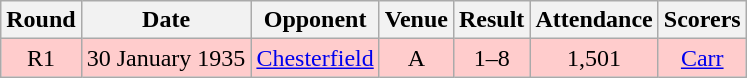<table class="wikitable" style="font-size:100%; text-align:center">
<tr>
<th>Round</th>
<th>Date</th>
<th>Opponent</th>
<th>Venue</th>
<th>Result</th>
<th>Attendance</th>
<th>Scorers</th>
</tr>
<tr style="background-color: #FFCCCC;">
<td>R1</td>
<td>30 January 1935</td>
<td><a href='#'>Chesterfield</a></td>
<td>A</td>
<td>1–8</td>
<td>1,501</td>
<td><a href='#'>Carr</a></td>
</tr>
</table>
